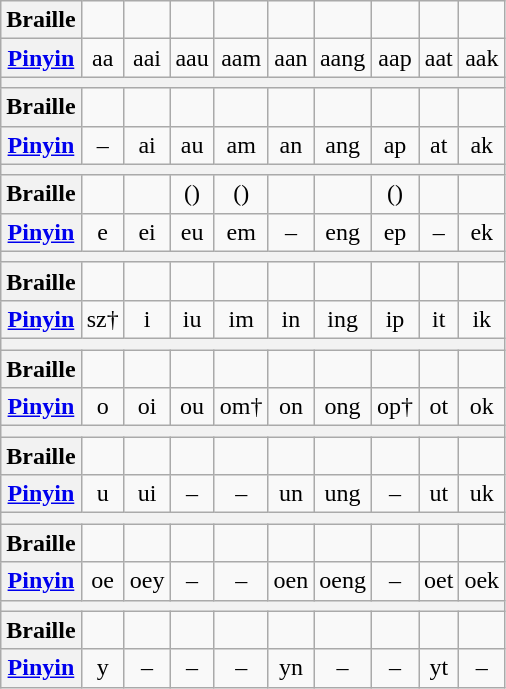<table class="wikitable">
<tr>
<th>Braille</th>
<td></td>
<td></td>
<td></td>
<td></td>
<td></td>
<td></td>
<td></td>
<td></td>
<td></td>
</tr>
<tr align=center>
<th><a href='#'>Pinyin</a></th>
<td>aa</td>
<td>aai</td>
<td>aau</td>
<td>aam</td>
<td>aan</td>
<td>aang</td>
<td>aap</td>
<td>aat</td>
<td>aak</td>
</tr>
<tr>
<th colspan=10></th>
</tr>
<tr>
<th>Braille</th>
<td></td>
<td></td>
<td></td>
<td></td>
<td></td>
<td></td>
<td></td>
<td></td>
<td></td>
</tr>
<tr align=center>
<th><a href='#'>Pinyin</a></th>
<td>–</td>
<td>ai</td>
<td>au</td>
<td>am</td>
<td>an</td>
<td>ang</td>
<td>ap</td>
<td>at</td>
<td>ak</td>
</tr>
<tr>
<th colspan=10></th>
</tr>
<tr align=center>
<th>Braille</th>
<td></td>
<td></td>
<td>()</td>
<td>()</td>
<td></td>
<td></td>
<td>()</td>
<td></td>
<td></td>
</tr>
<tr align=center>
<th><a href='#'>Pinyin</a></th>
<td>e</td>
<td>ei</td>
<td>eu</td>
<td>em</td>
<td>–</td>
<td>eng</td>
<td>ep</td>
<td>–</td>
<td>ek</td>
</tr>
<tr>
<th colspan=10></th>
</tr>
<tr>
<th>Braille</th>
<td></td>
<td></td>
<td></td>
<td></td>
<td></td>
<td></td>
<td></td>
<td></td>
<td></td>
</tr>
<tr align=center>
<th><a href='#'>Pinyin</a></th>
<td>sz†</td>
<td>i</td>
<td>iu</td>
<td>im</td>
<td>in</td>
<td>ing</td>
<td>ip</td>
<td>it</td>
<td>ik</td>
</tr>
<tr>
<th colspan=10></th>
</tr>
<tr>
<th>Braille</th>
<td></td>
<td></td>
<td></td>
<td></td>
<td></td>
<td></td>
<td></td>
<td></td>
<td></td>
</tr>
<tr align=center>
<th><a href='#'>Pinyin</a></th>
<td>o</td>
<td>oi</td>
<td>ou</td>
<td>om†</td>
<td>on</td>
<td>ong</td>
<td>op†</td>
<td>ot</td>
<td>ok</td>
</tr>
<tr>
<th colspan=10></th>
</tr>
<tr>
<th>Braille</th>
<td></td>
<td></td>
<td></td>
<td></td>
<td></td>
<td></td>
<td></td>
<td></td>
<td></td>
</tr>
<tr align=center>
<th><a href='#'>Pinyin</a></th>
<td>u</td>
<td>ui</td>
<td>–</td>
<td>–</td>
<td>un</td>
<td>ung</td>
<td>–</td>
<td>ut</td>
<td>uk</td>
</tr>
<tr>
<th colspan=10></th>
</tr>
<tr>
<th>Braille</th>
<td></td>
<td></td>
<td></td>
<td></td>
<td></td>
<td></td>
<td></td>
<td></td>
<td></td>
</tr>
<tr align=center>
<th><a href='#'>Pinyin</a></th>
<td>oe</td>
<td>oey</td>
<td>–</td>
<td>–</td>
<td>oen</td>
<td>oeng</td>
<td>–</td>
<td>oet</td>
<td>oek</td>
</tr>
<tr>
<th colspan=10></th>
</tr>
<tr>
<th>Braille</th>
<td></td>
<td></td>
<td></td>
<td></td>
<td></td>
<td></td>
<td></td>
<td></td>
<td></td>
</tr>
<tr align=center>
<th><a href='#'>Pinyin</a></th>
<td>y</td>
<td>–</td>
<td>–</td>
<td>–</td>
<td>yn</td>
<td>–</td>
<td>–</td>
<td>yt</td>
<td>–</td>
</tr>
</table>
